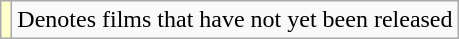<table class="wikitable sortable">
<tr>
<td style="background:#FFFFCC;"></td>
<td>Denotes films that have not yet been released</td>
</tr>
</table>
